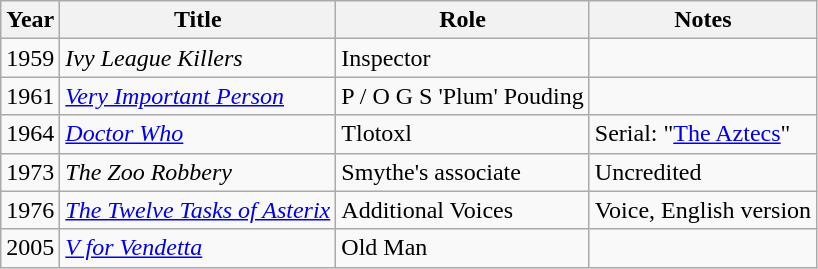<table class="wikitable sortable">
<tr>
<th>Year</th>
<th>Title</th>
<th>Role</th>
<th>Notes</th>
</tr>
<tr>
<td>1959</td>
<td><em>Ivy League Killers</em></td>
<td>Inspector</td>
<td></td>
</tr>
<tr>
<td>1961</td>
<td><em><a href='#'>Very Important Person</a></em></td>
<td>P / O G S 'Plum' Pouding</td>
<td></td>
</tr>
<tr>
<td>1964</td>
<td><em><a href='#'>Doctor Who</a></em></td>
<td>Tlotoxl</td>
<td>Serial: "<a href='#'>The Aztecs</a>"</td>
</tr>
<tr>
<td>1973</td>
<td><em>The Zoo Robbery</em></td>
<td>Smythe's associate</td>
<td>Uncredited</td>
</tr>
<tr>
<td>1976</td>
<td><em><a href='#'>The Twelve Tasks of Asterix</a></em></td>
<td>Additional Voices</td>
<td>Voice, English version</td>
</tr>
<tr>
<td>2005</td>
<td><em><a href='#'>V for Vendetta</a></em></td>
<td>Old Man</td>
<td></td>
</tr>
</table>
